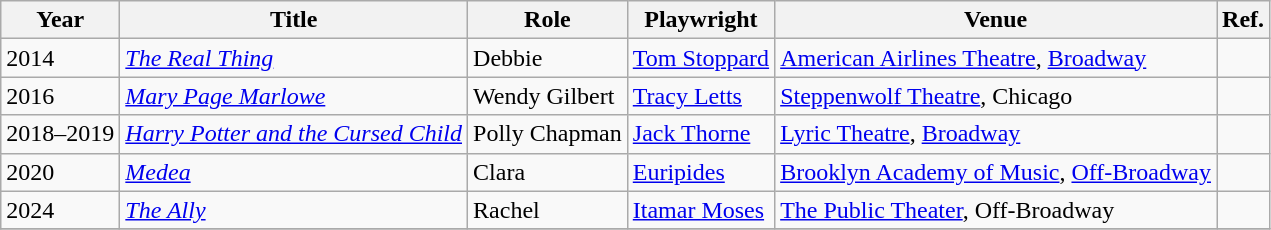<table class="wikitable">
<tr>
<th>Year</th>
<th>Title</th>
<th>Role</th>
<th>Playwright</th>
<th>Venue</th>
<th>Ref.</th>
</tr>
<tr>
<td>2014</td>
<td><em><a href='#'>The Real Thing</a></em></td>
<td>Debbie</td>
<td><a href='#'>Tom Stoppard</a></td>
<td><a href='#'>American Airlines Theatre</a>, <a href='#'>Broadway</a></td>
<td></td>
</tr>
<tr>
<td>2016</td>
<td><em><a href='#'>Mary Page Marlowe</a></em></td>
<td>Wendy Gilbert</td>
<td><a href='#'>Tracy Letts</a></td>
<td><a href='#'>Steppenwolf Theatre</a>, Chicago</td>
<td></td>
</tr>
<tr>
<td>2018–2019</td>
<td><em><a href='#'>Harry Potter and the Cursed Child</a></em></td>
<td>Polly Chapman</td>
<td><a href='#'>Jack Thorne</a></td>
<td><a href='#'>Lyric Theatre</a>, <a href='#'>Broadway</a></td>
<td></td>
</tr>
<tr>
<td>2020</td>
<td><em><a href='#'>Medea</a></em></td>
<td>Clara</td>
<td><a href='#'>Euripides</a></td>
<td><a href='#'>Brooklyn Academy of Music</a>, <a href='#'>Off-Broadway</a></td>
<td></td>
</tr>
<tr>
<td>2024</td>
<td><em><a href='#'>The Ally</a></em></td>
<td>Rachel</td>
<td><a href='#'>Itamar Moses</a></td>
<td><a href='#'>The Public Theater</a>, Off-Broadway</td>
<td></td>
</tr>
<tr>
</tr>
</table>
